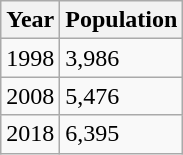<table class="wikitable">
<tr>
<th>Year</th>
<th>Population</th>
</tr>
<tr>
<td>1998</td>
<td>3,986</td>
</tr>
<tr>
<td>2008</td>
<td>5,476</td>
</tr>
<tr>
<td>2018</td>
<td>6,395</td>
</tr>
</table>
